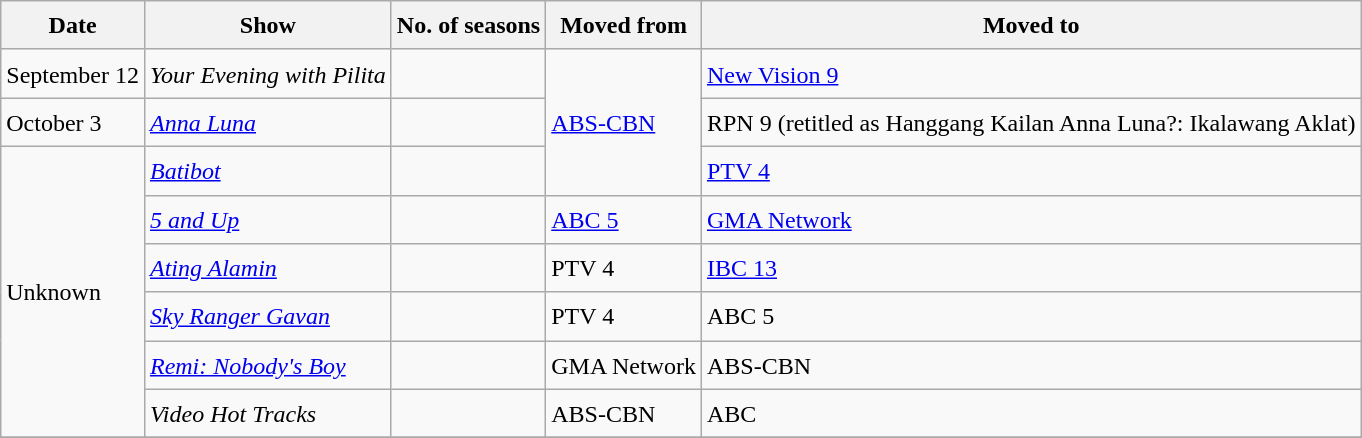<table class="wikitable" style="text-align:left; line-height:25px; width:auto;">
<tr>
<th>Date</th>
<th>Show</th>
<th>No. of seasons</th>
<th>Moved from</th>
<th>Moved to</th>
</tr>
<tr>
<td>September 12</td>
<td><em>Your Evening with Pilita</em></td>
<td></td>
<td rowspan="3"><a href='#'>ABS-CBN</a></td>
<td><a href='#'>New Vision 9</a></td>
</tr>
<tr>
<td>October 3</td>
<td><em><a href='#'>Anna Luna</a></em></td>
<td></td>
<td>RPN 9 (retitled as Hanggang Kailan Anna Luna?: Ikalawang Aklat)</td>
</tr>
<tr>
<td rowspan="6">Unknown</td>
<td><em><a href='#'>Batibot</a></em></td>
<td></td>
<td><a href='#'>PTV 4</a></td>
</tr>
<tr>
<td><em><a href='#'>5 and Up</a></em></td>
<td></td>
<td><a href='#'>ABC 5</a></td>
<td><a href='#'>GMA Network</a></td>
</tr>
<tr>
<td><em><a href='#'>Ating Alamin</a></em></td>
<td></td>
<td>PTV 4</td>
<td><a href='#'>IBC 13</a></td>
</tr>
<tr>
<td><em><a href='#'>Sky Ranger Gavan</a></em></td>
<td></td>
<td>PTV 4</td>
<td>ABC 5</td>
</tr>
<tr>
<td><em><a href='#'>Remi: Nobody's Boy</a></em></td>
<td></td>
<td>GMA Network</td>
<td>ABS-CBN</td>
</tr>
<tr>
<td><em>Video Hot Tracks</em></td>
<td></td>
<td>ABS-CBN</td>
<td>ABC</td>
</tr>
<tr>
</tr>
</table>
